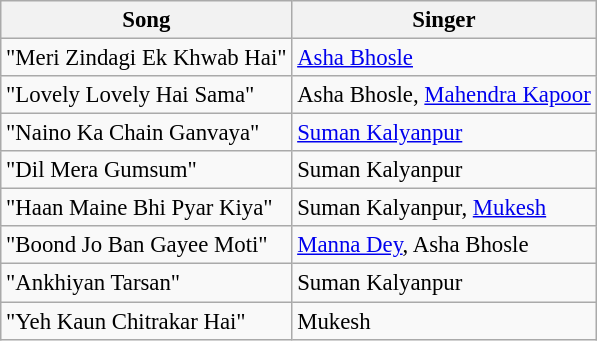<table class="wikitable" style="font-size:95%;">
<tr>
<th>Song</th>
<th>Singer</th>
</tr>
<tr>
<td>"Meri Zindagi Ek Khwab Hai"</td>
<td><a href='#'>Asha Bhosle</a></td>
</tr>
<tr>
<td>"Lovely Lovely Hai Sama"</td>
<td>Asha Bhosle, <a href='#'>Mahendra Kapoor</a></td>
</tr>
<tr>
<td>"Naino Ka Chain Ganvaya"</td>
<td><a href='#'>Suman Kalyanpur</a></td>
</tr>
<tr>
<td>"Dil Mera Gumsum"</td>
<td>Suman Kalyanpur</td>
</tr>
<tr>
<td>"Haan Maine Bhi Pyar Kiya"</td>
<td>Suman Kalyanpur, <a href='#'>Mukesh</a></td>
</tr>
<tr>
<td>"Boond Jo Ban Gayee Moti"</td>
<td><a href='#'>Manna Dey</a>, Asha Bhosle</td>
</tr>
<tr>
<td>"Ankhiyan Tarsan"</td>
<td>Suman Kalyanpur</td>
</tr>
<tr>
<td>"Yeh Kaun Chitrakar Hai"</td>
<td>Mukesh</td>
</tr>
</table>
